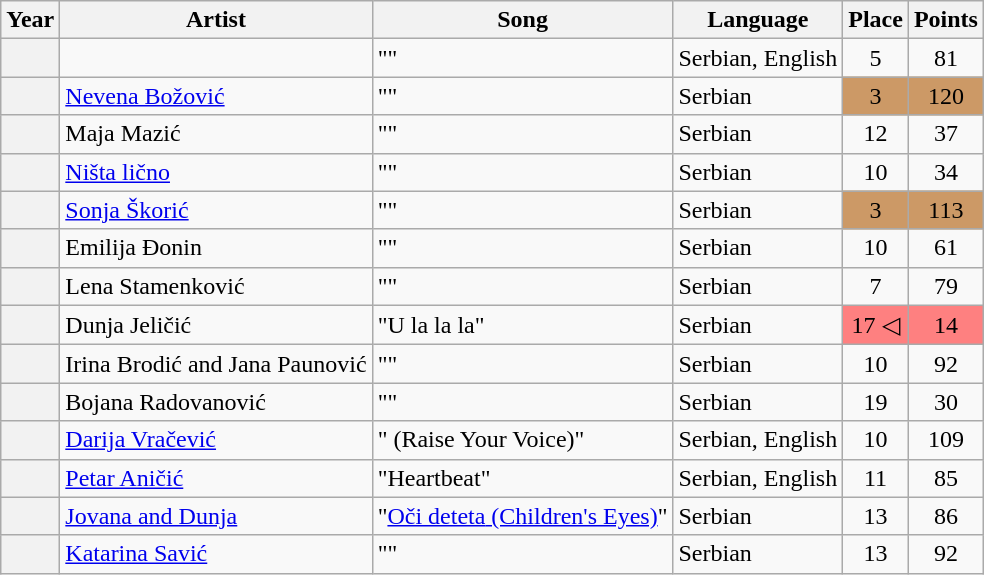<table class="wikitable sortable plainrowheaders">
<tr>
<th scope="col">Year</th>
<th scope="col">Artist</th>
<th scope="col">Song</th>
<th scope="col">Language</th>
<th scope="col" data-sort-type="number">Place</th>
<th scope="col" data-sort-type="number">Points</th>
</tr>
<tr>
<th scope="row" style="text-align: center;"></th>
<td></td>
<td>"" </td>
<td>Serbian, English</td>
<td style="text-align:center;">5</td>
<td style="text-align:center;">81</td>
</tr>
<tr>
<th scope="row" style="text-align: center;"></th>
<td><a href='#'>Nevena Božović</a></td>
<td>"" </td>
<td>Serbian</td>
<td style="text-align:center; background-color:#C96;">3</td>
<td style="text-align:center; background-color:#C96;">120</td>
</tr>
<tr>
<th scope="row" style="text-align: center;"></th>
<td>Maja Mazić</td>
<td>"" </td>
<td>Serbian</td>
<td style="text-align:center;">12</td>
<td style="text-align:center;">37</td>
</tr>
<tr>
<th scope="row" style="text-align: center;"></th>
<td><a href='#'>Ništa lično</a></td>
<td>"" </td>
<td>Serbian</td>
<td style="text-align:center;">10</td>
<td style="text-align:center;">34</td>
</tr>
<tr>
<th scope="row" style="text-align: center;"></th>
<td><a href='#'>Sonja Škorić</a></td>
<td>"" </td>
<td>Serbian</td>
<td style="text-align:center; background-color:#C96;">3</td>
<td style="text-align:center; background-color:#C96;">113</td>
</tr>
<tr>
<th scope="row" style="text-align: center;"></th>
<td>Emilija Đonin</td>
<td>"" </td>
<td>Serbian</td>
<td style="text-align:center;">10</td>
<td style="text-align:center;">61</td>
</tr>
<tr>
<th scope="row" style="text-align: center;"></th>
<td>Lena Stamenković</td>
<td>"" </td>
<td>Serbian</td>
<td style="text-align:center;">7</td>
<td style="text-align:center;">79</td>
</tr>
<tr>
<th scope="row" style="text-align: center;"></th>
<td>Dunja Jeličić</td>
<td>"U la la la" </td>
<td>Serbian</td>
<td style="text-align:center; background-color:#FE8080;">17 ◁</td>
<td style="text-align:center; background-color:#FE8080;">14</td>
</tr>
<tr>
<th scope="row" style="text-align: center;"></th>
<td>Irina Brodić and Jana Paunović</td>
<td>"" </td>
<td>Serbian</td>
<td style="text-align:center;">10</td>
<td style="text-align:center;">92</td>
</tr>
<tr>
<th scope="row" style="text-align: center;"></th>
<td>Bojana Radovanović</td>
<td>"" </td>
<td>Serbian</td>
<td style="text-align:center;">19</td>
<td style="text-align:center;">30</td>
</tr>
<tr>
<th scope="row" style="text-align: center;"></th>
<td><a href='#'>Darija Vračević</a></td>
<td>" (Raise Your Voice)" </td>
<td>Serbian, English</td>
<td style="text-align:center;">10</td>
<td style="text-align:center;">109</td>
</tr>
<tr>
<th scope="row" style="text-align: center;"></th>
<td><a href='#'>Petar Aničić</a></td>
<td>"Heartbeat"</td>
<td>Serbian, English</td>
<td style="text-align:center;">11</td>
<td style="text-align:center;">85</td>
</tr>
<tr>
<th scope="row" style="text-align: center;"></th>
<td><a href='#'>Jovana and Dunja</a></td>
<td>"<a href='#'><span>Oči deteta</span> (Children's Eyes)</a>" </td>
<td>Serbian</td>
<td style="text-align:center;">13</td>
<td style="text-align:center;">86</td>
</tr>
<tr>
<th scope="row" style="text-align: center;"></th>
<td><a href='#'>Katarina Savić</a></td>
<td>"" </td>
<td>Serbian</td>
<td style="text-align:center;">13</td>
<td style="text-align:center;">92</td>
</tr>
</table>
